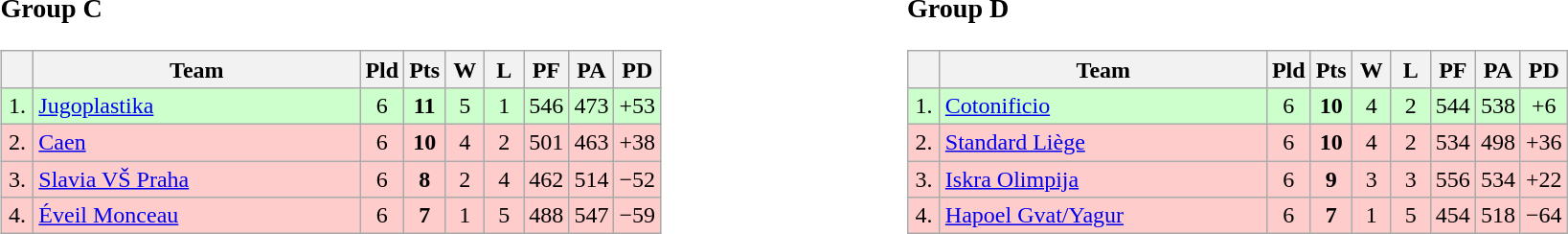<table>
<tr>
<td style="vertical-align:top; width:33%;"><br><h3>Group C</h3><table class="wikitable" style="text-align:center">
<tr>
<th width=15></th>
<th width=220>Team</th>
<th width=20>Pld</th>
<th width=20>Pts</th>
<th width=20>W</th>
<th width=20>L</th>
<th width=20>PF</th>
<th width=20>PA</th>
<th width=20>PD</th>
</tr>
<tr style="background: #ccffcc;">
<td>1.</td>
<td align=left> <a href='#'>Jugoplastika</a></td>
<td>6</td>
<td><strong>11</strong></td>
<td>5</td>
<td>1</td>
<td>546</td>
<td>473</td>
<td>+53</td>
</tr>
<tr style="background: #ffcccc;">
<td>2.</td>
<td align=left> <a href='#'>Caen</a></td>
<td>6</td>
<td><strong>10</strong></td>
<td>4</td>
<td>2</td>
<td>501</td>
<td>463</td>
<td>+38</td>
</tr>
<tr style="background: #ffcccc;">
<td>3.</td>
<td align=left> <a href='#'>Slavia VŠ Praha</a></td>
<td>6</td>
<td><strong>8</strong></td>
<td>2</td>
<td>4</td>
<td>462</td>
<td>514</td>
<td>−52</td>
</tr>
<tr style="background: #ffcccc;">
<td>4.</td>
<td align=left> <a href='#'>Éveil Monceau</a></td>
<td>6</td>
<td><strong>7</strong></td>
<td>1</td>
<td>5</td>
<td>488</td>
<td>547</td>
<td>−59</td>
</tr>
</table>
</td>
<td style="vertical-align:top; width:33%;"><br><h3>Group D</h3><table class="wikitable" style="text-align:center">
<tr>
<th width=15></th>
<th width=220>Team</th>
<th width=20>Pld</th>
<th width=20>Pts</th>
<th width=20>W</th>
<th width=20>L</th>
<th width=20>PF</th>
<th width=20>PA</th>
<th width=20>PD</th>
</tr>
<tr style="background: #ccffcc;">
<td>1.</td>
<td align=left> <a href='#'>Cotonificio</a></td>
<td>6</td>
<td><strong>10</strong></td>
<td>4</td>
<td>2</td>
<td>544</td>
<td>538</td>
<td>+6</td>
</tr>
<tr style="background: #ffcccc;">
<td>2.</td>
<td align=left> <a href='#'>Standard Liège</a></td>
<td>6</td>
<td><strong>10</strong></td>
<td>4</td>
<td>2</td>
<td>534</td>
<td>498</td>
<td>+36</td>
</tr>
<tr style="background: #ffcccc;">
<td>3.</td>
<td align=left> <a href='#'>Iskra Olimpija</a></td>
<td>6</td>
<td><strong>9</strong></td>
<td>3</td>
<td>3</td>
<td>556</td>
<td>534</td>
<td>+22</td>
</tr>
<tr style="background: #ffcccc;">
<td>4.</td>
<td align=left> <a href='#'>Hapoel Gvat/Yagur</a></td>
<td>6</td>
<td><strong>7</strong></td>
<td>1</td>
<td>5</td>
<td>454</td>
<td>518</td>
<td>−64</td>
</tr>
</table>
</td>
</tr>
</table>
